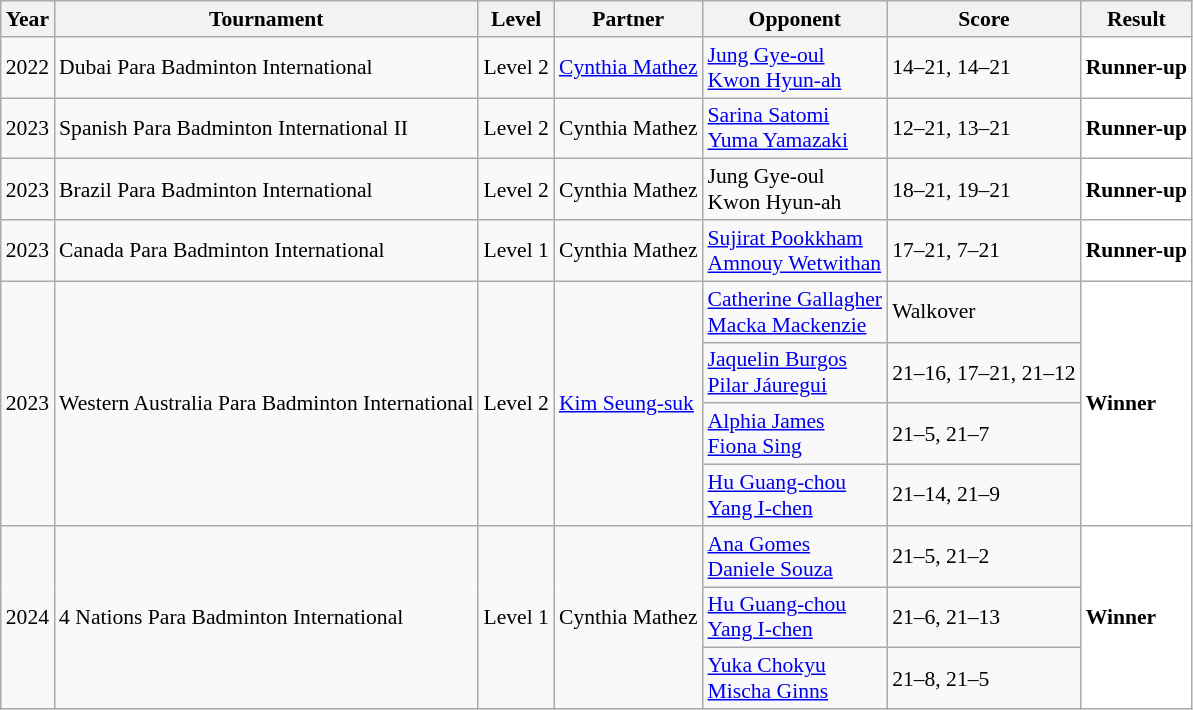<table class="sortable wikitable" style="font-size: 90%;">
<tr>
<th>Year</th>
<th>Tournament</th>
<th>Level</th>
<th>Partner</th>
<th>Opponent</th>
<th>Score</th>
<th>Result</th>
</tr>
<tr>
<td align="center">2022</td>
<td align="left">Dubai Para Badminton International</td>
<td align="left">Level 2</td>
<td> <a href='#'>Cynthia Mathez</a></td>
<td align="left"> <a href='#'>Jung Gye-oul</a><br> <a href='#'>Kwon Hyun-ah</a></td>
<td align="left">14–21, 14–21</td>
<td style="text-align:left; background:white"> <strong>Runner-up</strong></td>
</tr>
<tr>
<td align="center">2023</td>
<td align="left">Spanish Para Badminton International II</td>
<td align="left">Level 2</td>
<td> Cynthia Mathez</td>
<td align="left"> <a href='#'>Sarina Satomi</a><br> <a href='#'>Yuma Yamazaki</a></td>
<td align="left">12–21, 13–21</td>
<td style="text-align:left; background:white"> <strong>Runner-up</strong></td>
</tr>
<tr>
<td align="center">2023</td>
<td align="left">Brazil Para Badminton International</td>
<td align="left">Level 2</td>
<td align="left"> Cynthia Mathez</td>
<td align="left"> Jung Gye-oul<br> Kwon Hyun-ah</td>
<td align="left">18–21, 19–21</td>
<td style="text-align:left; background:white"> <strong>Runner-up</strong></td>
</tr>
<tr>
<td align="center">2023</td>
<td align="left">Canada Para Badminton International</td>
<td align="left">Level 1</td>
<td align="left"> Cynthia Mathez</td>
<td align="left"> <a href='#'>Sujirat Pookkham</a><br> <a href='#'>Amnouy Wetwithan</a></td>
<td align="left">17–21, 7–21</td>
<td style="text-align:left; background:white"> <strong>Runner-up</strong></td>
</tr>
<tr>
<td rowspan="4" align="center">2023</td>
<td rowspan="4" align="left">Western Australia Para Badminton International</td>
<td rowspan="4" align="left">Level 2</td>
<td rowspan="4" align="left"> <a href='#'>Kim Seung-suk</a></td>
<td align="left"> <a href='#'>Catherine Gallagher</a><br> <a href='#'>Macka Mackenzie</a></td>
<td align="left">Walkover</td>
<td rowspan="4" style="text-align:left; background:white"> <strong>Winner</strong></td>
</tr>
<tr>
<td align="left"> <a href='#'>Jaquelin Burgos</a><br> <a href='#'>Pilar Jáuregui</a></td>
<td align="left">21–16, 17–21, 21–12</td>
</tr>
<tr>
<td align="left"> <a href='#'>Alphia James</a><br> <a href='#'>Fiona Sing</a></td>
<td align="left">21–5, 21–7</td>
</tr>
<tr>
<td align="left"> <a href='#'>Hu Guang-chou</a><br> <a href='#'>Yang I-chen</a></td>
<td align="left">21–14, 21–9</td>
</tr>
<tr>
<td rowspan="3" align="center">2024</td>
<td rowspan="3" align="left">4 Nations Para Badminton International</td>
<td rowspan="3" align="left">Level 1</td>
<td rowspan="3" align="left"> Cynthia Mathez</td>
<td align="left"> <a href='#'>Ana Gomes</a><br> <a href='#'>Daniele Souza</a></td>
<td align="left">21–5, 21–2</td>
<td rowspan="3" style="text-align:left; background:white"> <strong>Winner</strong></td>
</tr>
<tr>
<td align="left"> <a href='#'>Hu Guang-chou</a><br> <a href='#'>Yang I-chen</a></td>
<td align="left">21–6, 21–13</td>
</tr>
<tr>
<td align="left"> <a href='#'>Yuka Chokyu</a><br> <a href='#'>Mischa Ginns</a></td>
<td align="left">21–8, 21–5</td>
</tr>
</table>
